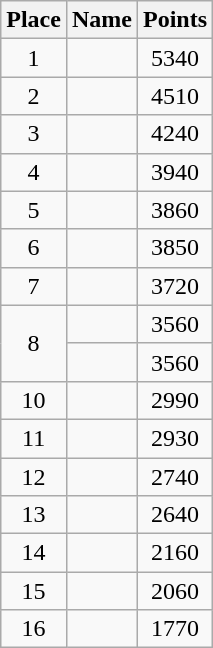<table class="wikitable" style="text-align:center">
<tr>
<th>Place</th>
<th>Name</th>
<th>Points</th>
</tr>
<tr>
<td>1</td>
<td align=left></td>
<td>5340</td>
</tr>
<tr>
<td>2</td>
<td align=left></td>
<td>4510</td>
</tr>
<tr>
<td>3</td>
<td align=left></td>
<td>4240</td>
</tr>
<tr>
<td>4</td>
<td align=left></td>
<td>3940</td>
</tr>
<tr>
<td>5</td>
<td align=left></td>
<td>3860</td>
</tr>
<tr>
<td>6</td>
<td align=left></td>
<td>3850</td>
</tr>
<tr>
<td>7</td>
<td align=left></td>
<td>3720</td>
</tr>
<tr>
<td rowspan=2>8</td>
<td align=left></td>
<td>3560</td>
</tr>
<tr>
<td align=left></td>
<td>3560</td>
</tr>
<tr>
<td>10</td>
<td align=left></td>
<td>2990</td>
</tr>
<tr>
<td>11</td>
<td align=left></td>
<td>2930</td>
</tr>
<tr>
<td>12</td>
<td align=left></td>
<td>2740</td>
</tr>
<tr>
<td>13</td>
<td align=left></td>
<td>2640</td>
</tr>
<tr>
<td>14</td>
<td align=left></td>
<td>2160</td>
</tr>
<tr>
<td>15</td>
<td align=left></td>
<td>2060</td>
</tr>
<tr>
<td>16</td>
<td align=left></td>
<td>1770</td>
</tr>
</table>
